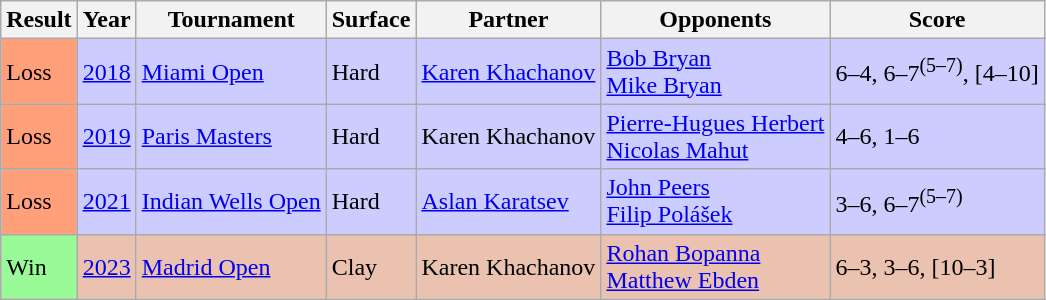<table class="sortable wikitable">
<tr>
<th>Result</th>
<th>Year</th>
<th>Tournament</th>
<th>Surface</th>
<th>Partner</th>
<th>Opponents</th>
<th class="unsortable">Score</th>
</tr>
<tr bgcolor=ccccff>
<td bgcolor=FFA07A>Loss</td>
<td><a href='#'>2018</a></td>
<td><a href='#'>Miami Open</a></td>
<td>Hard</td>
<td> <a href='#'>Karen Khachanov</a></td>
<td> <a href='#'>Bob Bryan</a><br> <a href='#'>Mike Bryan</a></td>
<td>6–4, 6–7<sup>(5–7)</sup>, [4–10]</td>
</tr>
<tr style="background:#ccf;">
<td bgcolor=FFA07A>Loss</td>
<td><a href='#'>2019</a></td>
<td><a href='#'>Paris Masters</a></td>
<td>Hard</td>
<td> Karen Khachanov</td>
<td> <a href='#'>Pierre-Hugues Herbert</a><br> <a href='#'>Nicolas Mahut</a></td>
<td>4–6, 1–6</td>
</tr>
<tr bgcolor=CCCCFF>
<td bgcolor=FFA07A>Loss</td>
<td><a href='#'>2021</a></td>
<td><a href='#'>Indian Wells Open</a></td>
<td>Hard</td>
<td> <a href='#'>Aslan Karatsev</a></td>
<td> <a href='#'>John Peers</a><br> <a href='#'>Filip Polášek</a></td>
<td>3–6, 6–7<sup>(5–7)</sup></td>
</tr>
<tr style="background:#EBC2AF">
<td bgcolor=98fb98>Win</td>
<td><a href='#'>2023</a></td>
<td><a href='#'>Madrid Open</a></td>
<td>Clay</td>
<td> Karen Khachanov</td>
<td> <a href='#'>Rohan Bopanna</a> <br>  <a href='#'>Matthew Ebden</a></td>
<td>6–3, 3–6, [10–3]</td>
</tr>
</table>
